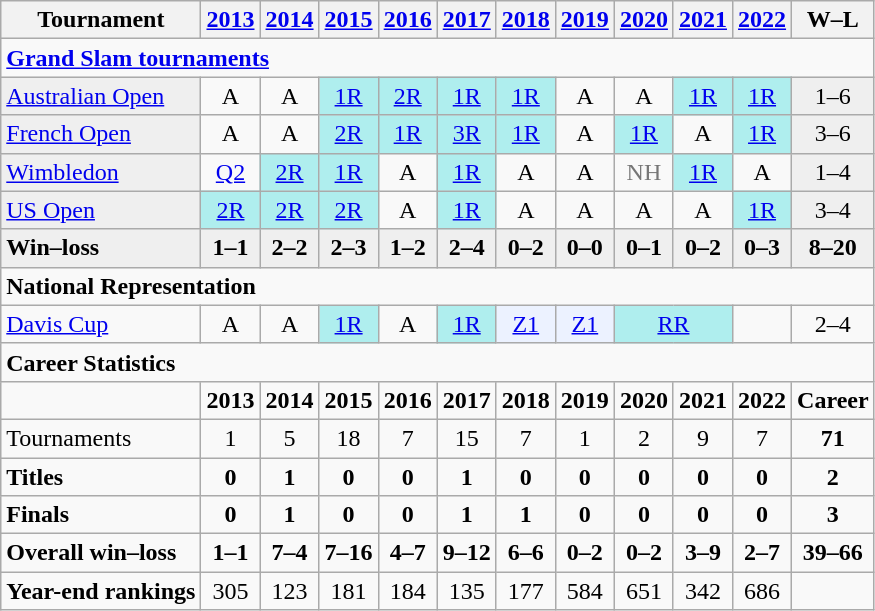<table class="nowrap wikitable" style=text-align:center>
<tr>
<th>Tournament</th>
<th><a href='#'>2013</a></th>
<th><a href='#'>2014</a></th>
<th><a href='#'>2015</a></th>
<th><a href='#'>2016</a></th>
<th><a href='#'>2017</a></th>
<th><a href='#'>2018</a></th>
<th><a href='#'>2019</a></th>
<th><a href='#'>2020</a></th>
<th><a href='#'>2021</a></th>
<th><a href='#'>2022</a></th>
<th>W–L</th>
</tr>
<tr>
<td colspan="12" align="left"><strong><a href='#'>Grand Slam tournaments</a></strong></td>
</tr>
<tr>
<td style=background:#efefef;text-align:left><a href='#'>Australian Open</a></td>
<td>A</td>
<td>A</td>
<td style=background:#afeeee><a href='#'>1R</a></td>
<td style=background:#afeeee><a href='#'>2R</a></td>
<td style=background:#afeeee><a href='#'>1R</a></td>
<td style=background:#afeeee><a href='#'>1R</a></td>
<td>A</td>
<td>A</td>
<td bgcolor=afeeee><a href='#'>1R</a></td>
<td bgcolor=afeeee><a href='#'>1R</a></td>
<td style=background:#efefef>1–6</td>
</tr>
<tr>
<td style=background:#efefef;text-align:left><a href='#'>French Open</a></td>
<td>A</td>
<td>A</td>
<td style=background:#afeeee><a href='#'>2R</a></td>
<td style=background:#afeeee><a href='#'>1R</a></td>
<td style=background:#afeeee><a href='#'>3R</a></td>
<td style=background:#afeeee><a href='#'>1R</a></td>
<td>A</td>
<td style=background:#afeeee><a href='#'>1R</a></td>
<td>A</td>
<td bgcolor=afeeee><a href='#'>1R</a></td>
<td style=background:#efefef>3–6</td>
</tr>
<tr>
<td style=background:#efefef;text-align:left><a href='#'>Wimbledon</a></td>
<td><a href='#'>Q2</a></td>
<td style=background:#afeeee><a href='#'>2R</a></td>
<td style=background:#afeeee><a href='#'>1R</a></td>
<td>A</td>
<td style=background:#afeeee><a href='#'>1R</a></td>
<td>A</td>
<td>A</td>
<td style=color:#767676>NH</td>
<td bgcolor=afeeee><a href='#'>1R</a></td>
<td>A</td>
<td style=background:#efefef>1–4</td>
</tr>
<tr>
<td style=background:#efefef;text-align:left><a href='#'>US Open</a></td>
<td style=background:#afeeee><a href='#'>2R</a></td>
<td style=background:#afeeee><a href='#'>2R</a></td>
<td style=background:#afeeee><a href='#'>2R</a></td>
<td>A</td>
<td style=background:#afeeee><a href='#'>1R</a></td>
<td>A</td>
<td>A</td>
<td>A</td>
<td>A</td>
<td bgcolor=afeeee><a href='#'>1R</a></td>
<td style=background:#efefef>3–4</td>
</tr>
<tr style=background:#efefef;font-weight:bold>
<td style=text-align:left>Win–loss</td>
<td>1–1</td>
<td>2–2</td>
<td>2–3</td>
<td>1–2</td>
<td>2–4</td>
<td>0–2</td>
<td>0–0</td>
<td>0–1</td>
<td>0–2</td>
<td>0–3</td>
<td>8–20</td>
</tr>
<tr>
<td colspan="12" align="left"><strong>National Representation</strong></td>
</tr>
<tr>
<td align="left"><a href='#'>Davis Cup</a></td>
<td>A</td>
<td>A</td>
<td style=background:#afeeee><a href='#'>1R</a></td>
<td>A</td>
<td style=background:#afeeee><a href='#'>1R</a></td>
<td bgcolor=ecf2ff><a href='#'>Z1</a></td>
<td bgcolor=ecf2ff><a href='#'>Z1</a></td>
<td colspan="2" style=background:#afeeee><a href='#'>RR</a></td>
<td></td>
<td>2–4</td>
</tr>
<tr>
<td colspan="12" align="left"><strong>Career Statistics</strong></td>
</tr>
<tr>
<td></td>
<td><strong>2013</strong></td>
<td><strong>2014</strong></td>
<td><strong>2015</strong></td>
<td><strong>2016</strong></td>
<td><strong>2017</strong></td>
<td><strong>2018</strong></td>
<td><strong>2019</strong></td>
<td><strong>2020</strong></td>
<td><strong>2021</strong></td>
<td><strong>2022</strong></td>
<td><strong>Career</strong></td>
</tr>
<tr>
<td align="left">Tournaments</td>
<td>1</td>
<td>5</td>
<td>18</td>
<td>7</td>
<td>15</td>
<td>7</td>
<td>1</td>
<td>2</td>
<td>9</td>
<td>7</td>
<td><strong>71</strong></td>
</tr>
<tr>
<td align="left"><strong>Titles</strong></td>
<td><strong>0</strong></td>
<td><strong>1</strong></td>
<td><strong>0</strong></td>
<td><strong>0</strong></td>
<td><strong>1</strong></td>
<td><strong>0</strong></td>
<td><strong>0</strong></td>
<td><strong>0</strong></td>
<td><strong>0</strong></td>
<td><strong>0</strong></td>
<td><strong>2</strong></td>
</tr>
<tr>
<td align="left"><strong>Finals</strong></td>
<td><strong>0</strong></td>
<td><strong>1</strong></td>
<td><strong>0</strong></td>
<td><strong>0</strong></td>
<td><strong>1</strong></td>
<td><strong>1</strong></td>
<td><strong>0</strong></td>
<td><strong>0</strong></td>
<td><strong>0</strong></td>
<td><strong>0</strong></td>
<td><strong>3</strong></td>
</tr>
<tr>
<td align="left"><strong>Overall win–loss</strong></td>
<td><strong>1–1</strong></td>
<td><strong>7–4</strong></td>
<td><strong>7–16</strong></td>
<td><strong>4–7</strong></td>
<td><strong>9–12</strong></td>
<td><strong>6–6</strong></td>
<td><strong>0–2</strong></td>
<td><strong>0–2</strong></td>
<td><strong>3–9</strong></td>
<td><strong>2–7</strong></td>
<td><strong>39–66</strong></td>
</tr>
<tr>
<td align="left"><strong>Year-end rankings</strong></td>
<td>305</td>
<td>123</td>
<td>181</td>
<td>184</td>
<td>135</td>
<td>177</td>
<td>584</td>
<td>651</td>
<td>342</td>
<td>686</td>
<td><strong></strong></td>
</tr>
</table>
